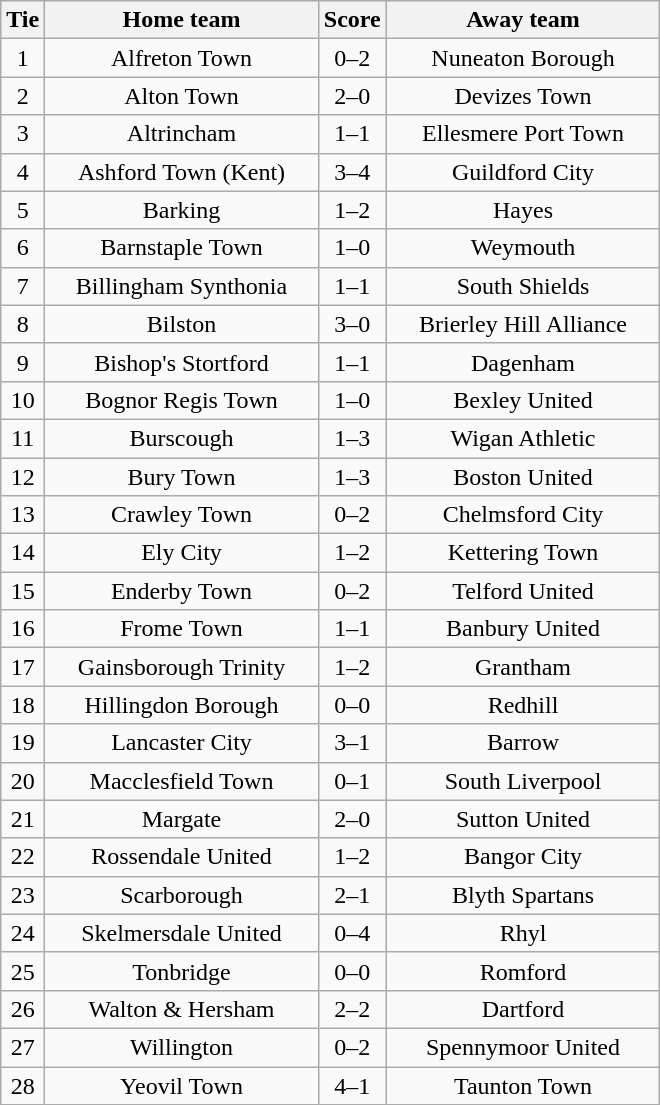<table class="wikitable" style="text-align:center;">
<tr>
<th width=20>Tie</th>
<th width=175>Home team</th>
<th width=20>Score</th>
<th width=175>Away team</th>
</tr>
<tr>
<td>1</td>
<td>Alfreton Town</td>
<td>0–2</td>
<td>Nuneaton Borough</td>
</tr>
<tr>
<td>2</td>
<td>Alton Town</td>
<td>2–0</td>
<td>Devizes Town</td>
</tr>
<tr>
<td>3</td>
<td>Altrincham</td>
<td>1–1</td>
<td>Ellesmere Port Town</td>
</tr>
<tr>
<td>4</td>
<td>Ashford Town (Kent)</td>
<td>3–4</td>
<td>Guildford City</td>
</tr>
<tr>
<td>5</td>
<td>Barking</td>
<td>1–2</td>
<td>Hayes</td>
</tr>
<tr>
<td>6</td>
<td>Barnstaple Town</td>
<td>1–0</td>
<td>Weymouth</td>
</tr>
<tr>
<td>7</td>
<td>Billingham Synthonia</td>
<td>1–1</td>
<td>South Shields</td>
</tr>
<tr>
<td>8</td>
<td>Bilston</td>
<td>3–0</td>
<td>Brierley Hill Alliance</td>
</tr>
<tr>
<td>9</td>
<td>Bishop's Stortford</td>
<td>1–1</td>
<td>Dagenham</td>
</tr>
<tr>
<td>10</td>
<td>Bognor Regis Town</td>
<td>1–0</td>
<td>Bexley United</td>
</tr>
<tr>
<td>11</td>
<td>Burscough</td>
<td>1–3</td>
<td>Wigan Athletic</td>
</tr>
<tr>
<td>12</td>
<td>Bury Town</td>
<td>1–3</td>
<td>Boston United</td>
</tr>
<tr>
<td>13</td>
<td>Crawley Town</td>
<td>0–2</td>
<td>Chelmsford City</td>
</tr>
<tr>
<td>14</td>
<td>Ely City</td>
<td>1–2</td>
<td>Kettering Town</td>
</tr>
<tr>
<td>15</td>
<td>Enderby Town</td>
<td>0–2</td>
<td>Telford United</td>
</tr>
<tr>
<td>16</td>
<td>Frome Town</td>
<td>1–1</td>
<td>Banbury United</td>
</tr>
<tr>
<td>17</td>
<td>Gainsborough Trinity</td>
<td>1–2</td>
<td>Grantham</td>
</tr>
<tr>
<td>18</td>
<td>Hillingdon Borough</td>
<td>0–0</td>
<td>Redhill</td>
</tr>
<tr>
<td>19</td>
<td>Lancaster City</td>
<td>3–1</td>
<td>Barrow</td>
</tr>
<tr>
<td>20</td>
<td>Macclesfield Town</td>
<td>0–1</td>
<td>South Liverpool</td>
</tr>
<tr>
<td>21</td>
<td>Margate</td>
<td>2–0</td>
<td>Sutton United</td>
</tr>
<tr>
<td>22</td>
<td>Rossendale United</td>
<td>1–2</td>
<td>Bangor City</td>
</tr>
<tr>
<td>23</td>
<td>Scarborough</td>
<td>2–1</td>
<td>Blyth Spartans</td>
</tr>
<tr>
<td>24</td>
<td>Skelmersdale United</td>
<td>0–4</td>
<td>Rhyl</td>
</tr>
<tr>
<td>25</td>
<td>Tonbridge</td>
<td>0–0</td>
<td>Romford</td>
</tr>
<tr>
<td>26</td>
<td>Walton & Hersham</td>
<td>2–2</td>
<td>Dartford</td>
</tr>
<tr>
<td>27</td>
<td>Willington</td>
<td>0–2</td>
<td>Spennymoor United</td>
</tr>
<tr>
<td>28</td>
<td>Yeovil Town</td>
<td>4–1</td>
<td>Taunton Town</td>
</tr>
</table>
